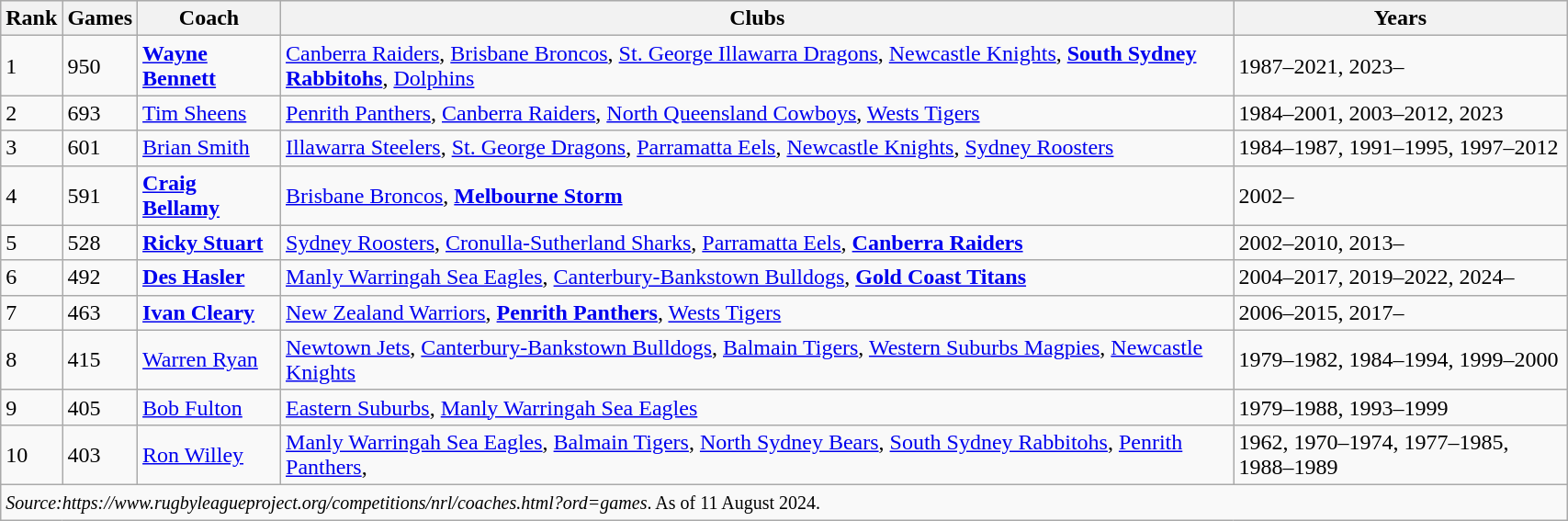<table class="wikitable" style="width:90%;">
<tr style="background:#ede7eb;">
<th>Rank</th>
<th>Games</th>
<th>Coach</th>
<th>Clubs</th>
<th>Years</th>
</tr>
<tr>
<td>1</td>
<td>950</td>
<td><strong><a href='#'>Wayne Bennett</a></strong></td>
<td><a href='#'>Canberra Raiders</a>, <a href='#'>Brisbane Broncos</a>, <a href='#'>St. George Illawarra Dragons</a>, <a href='#'>Newcastle Knights</a>, <strong><a href='#'>South Sydney Rabbitohs</a></strong>, <a href='#'>Dolphins</a></td>
<td>1987–2021, 2023–</td>
</tr>
<tr>
<td>2</td>
<td>693</td>
<td><a href='#'>Tim Sheens</a></td>
<td><a href='#'>Penrith Panthers</a>, <a href='#'>Canberra Raiders</a>, <a href='#'>North Queensland Cowboys</a>, <a href='#'>Wests Tigers</a></td>
<td>1984–2001, 2003–2012, 2023</td>
</tr>
<tr>
<td>3</td>
<td>601</td>
<td><a href='#'>Brian Smith</a></td>
<td><a href='#'>Illawarra Steelers</a>, <a href='#'>St. George Dragons</a>, <a href='#'>Parramatta Eels</a>, <a href='#'>Newcastle Knights</a>, <a href='#'>Sydney Roosters</a></td>
<td>1984–1987, 1991–1995, 1997–2012</td>
</tr>
<tr>
<td>4</td>
<td>591</td>
<td><strong><a href='#'>Craig Bellamy</a></strong></td>
<td><a href='#'>Brisbane Broncos</a>, <strong><a href='#'>Melbourne Storm</a></strong></td>
<td>2002–</td>
</tr>
<tr>
<td>5</td>
<td>528</td>
<td><strong><a href='#'>Ricky Stuart</a></strong></td>
<td><a href='#'>Sydney Roosters</a>, <a href='#'>Cronulla-Sutherland Sharks</a>, <a href='#'>Parramatta Eels</a>, <strong><a href='#'>Canberra Raiders</a></strong></td>
<td>2002–2010, 2013–</td>
</tr>
<tr>
<td>6</td>
<td>492</td>
<td><strong><a href='#'>Des Hasler</a></strong></td>
<td><a href='#'>Manly Warringah Sea Eagles</a>, <a href='#'>Canterbury-Bankstown Bulldogs</a>, <strong><a href='#'>Gold Coast Titans</a></strong></td>
<td>2004–2017, 2019–2022, 2024–</td>
</tr>
<tr>
<td>7</td>
<td>463</td>
<td><strong><a href='#'>Ivan Cleary</a></strong></td>
<td><a href='#'>New Zealand Warriors</a>, <strong><a href='#'>Penrith Panthers</a></strong>, <a href='#'>Wests Tigers</a></td>
<td>2006–2015, 2017–</td>
</tr>
<tr>
<td>8</td>
<td>415</td>
<td><a href='#'>Warren Ryan</a></td>
<td><a href='#'>Newtown Jets</a>, <a href='#'>Canterbury-Bankstown Bulldogs</a>, <a href='#'>Balmain Tigers</a>, <a href='#'>Western Suburbs Magpies</a>, <a href='#'>Newcastle Knights</a></td>
<td>1979–1982, 1984–1994, 1999–2000</td>
</tr>
<tr>
<td>9</td>
<td>405</td>
<td><a href='#'>Bob Fulton</a></td>
<td><a href='#'>Eastern Suburbs</a>, <a href='#'>Manly Warringah Sea Eagles</a></td>
<td>1979–1988, 1993–1999</td>
</tr>
<tr>
<td>10</td>
<td>403</td>
<td><a href='#'>Ron Willey</a></td>
<td><a href='#'>Manly Warringah Sea Eagles</a>, <a href='#'>Balmain Tigers</a>, <a href='#'>North Sydney Bears</a>, <a href='#'>South Sydney Rabbitohs</a>, <a href='#'>Penrith Panthers</a>,</td>
<td>1962, 1970–1974, 1977–1985, 1988–1989</td>
</tr>
<tr>
<td colspan=5><small><em>Source:https://www.rugbyleagueproject.org/competitions/nrl/coaches.html?ord=games</em>. As of 11 August 2024.</small></td>
</tr>
</table>
